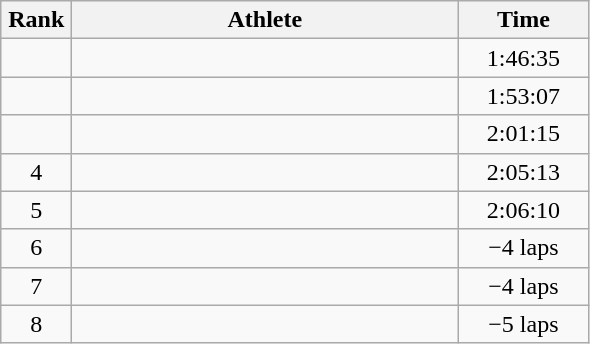<table class=wikitable style="text-align:center">
<tr>
<th width=40>Rank</th>
<th width=250>Athlete</th>
<th width=80>Time</th>
</tr>
<tr>
<td></td>
<td align=left></td>
<td>1:46:35</td>
</tr>
<tr>
<td></td>
<td align=left></td>
<td>1:53:07</td>
</tr>
<tr>
<td></td>
<td align=left></td>
<td>2:01:15</td>
</tr>
<tr>
<td>4</td>
<td align=left></td>
<td>2:05:13</td>
</tr>
<tr>
<td>5</td>
<td align=left></td>
<td>2:06:10</td>
</tr>
<tr>
<td>6</td>
<td align=left></td>
<td>−4 laps</td>
</tr>
<tr>
<td>7</td>
<td align=left></td>
<td>−4 laps</td>
</tr>
<tr>
<td>8</td>
<td align=left></td>
<td>−5 laps</td>
</tr>
</table>
